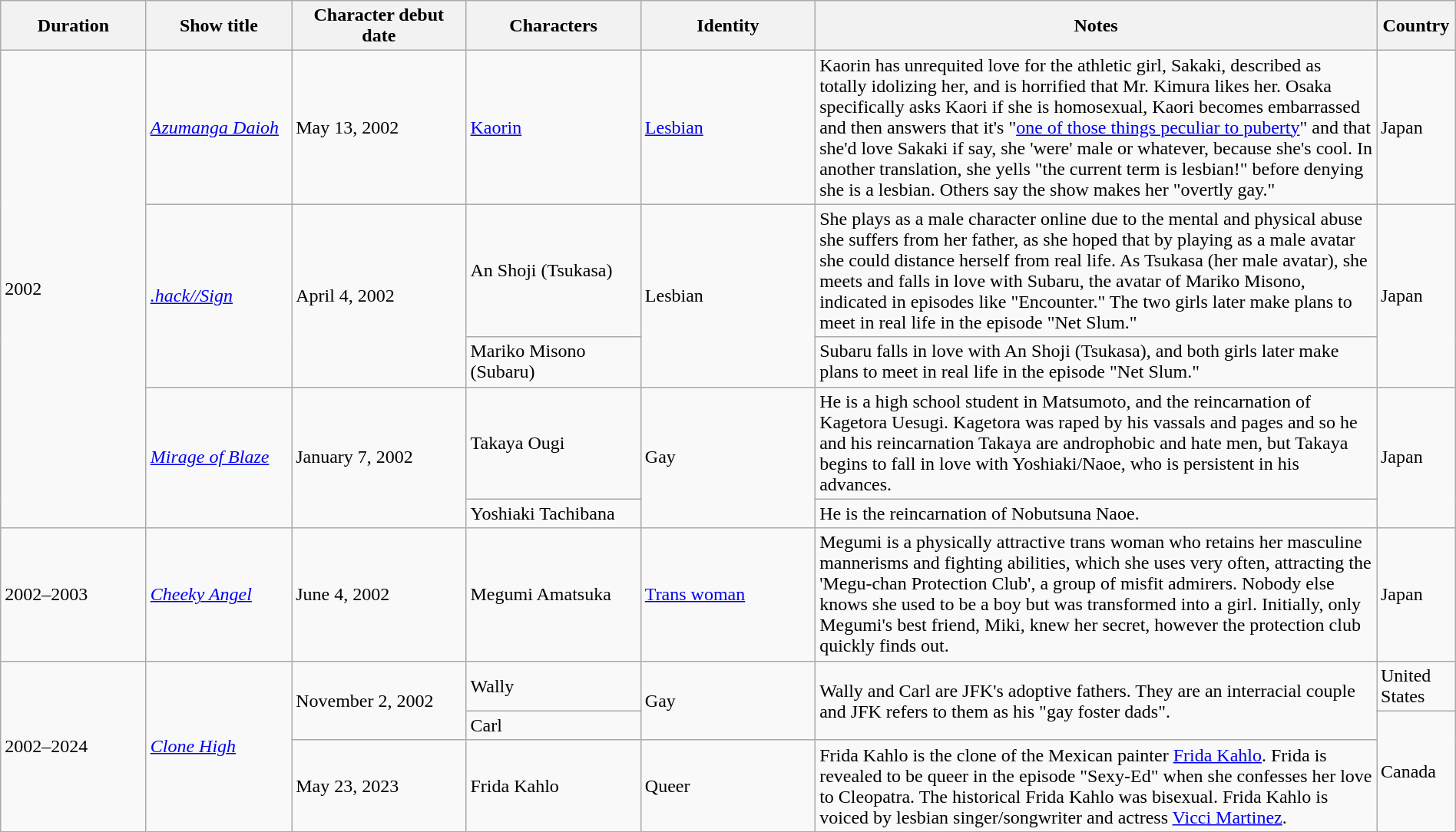<table class="wikitable sortable" style="width: 100%">
<tr>
<th scope="col" style="width:10%;">Duration</th>
<th scope="col" style="width:10%;">Show title</th>
<th scope="col" style="width:12%;">Character debut date</th>
<th scope="col" style="width:12%;">Characters</th>
<th scope="col" style="width:12%;">Identity</th>
<th>Notes</th>
<th>Country</th>
</tr>
<tr>
<td rowspan="5">2002</td>
<td><em><a href='#'>Azumanga Daioh</a></em></td>
<td>May 13, 2002</td>
<td><a href='#'>Kaorin</a></td>
<td><a href='#'>Lesbian</a></td>
<td>Kaorin has unrequited love for the athletic girl, Sakaki, described as totally idolizing her, and is horrified that Mr. Kimura likes her. Osaka specifically asks Kaori if she is homosexual, Kaori becomes embarrassed and then answers that it's "<a href='#'>one of those things peculiar to puberty</a>" and that she'd love Sakaki if say, she 'were' male or whatever, because she's cool. In another translation, she yells "the current term is lesbian!" before denying she is a lesbian. Others say the show makes her "overtly gay."</td>
<td>Japan</td>
</tr>
<tr>
<td rowspan="2"><em><a href='#'>.hack//Sign</a></em></td>
<td rowspan="2">April 4, 2002</td>
<td>An Shoji (Tsukasa)</td>
<td rowspan="2">Lesbian</td>
<td>She plays as a male character online due to the mental and physical abuse she suffers from her father, as she hoped that by playing as a male avatar she could distance herself from real life. As Tsukasa (her male avatar), she meets and falls in love with Subaru, the avatar of Mariko Misono, indicated in episodes like "Encounter." The two girls later make plans to meet in real life in the episode "Net Slum."</td>
<td rowspan="2">Japan</td>
</tr>
<tr>
<td>Mariko Misono (Subaru)</td>
<td>Subaru falls in love with An Shoji (Tsukasa), and both girls later make plans to meet in real life in the episode "Net Slum."</td>
</tr>
<tr>
<td rowspan="2"><em><a href='#'>Mirage of Blaze</a></em></td>
<td rowspan="2">January 7, 2002</td>
<td>Takaya Ougi</td>
<td rowspan="2">Gay</td>
<td>He is a high school student in Matsumoto, and the reincarnation of Kagetora Uesugi. Kagetora was raped by his vassals and pages and so he and his reincarnation Takaya are androphobic and hate men, but Takaya begins to fall in love with Yoshiaki/Naoe, who is persistent in his advances.</td>
<td rowspan="2">Japan</td>
</tr>
<tr>
<td>Yoshiaki Tachibana</td>
<td>He is the reincarnation of Nobutsuna Naoe.</td>
</tr>
<tr>
<td>2002–2003</td>
<td><em><a href='#'>Cheeky Angel</a></em></td>
<td>June 4, 2002</td>
<td>Megumi Amatsuka</td>
<td><a href='#'>Trans woman</a></td>
<td>Megumi is a physically attractive trans woman who retains her masculine mannerisms and fighting abilities, which she uses very often, attracting the 'Megu-chan Protection Club', a group of misfit admirers. Nobody else knows she used to be a boy but was transformed into a girl. Initially, only Megumi's best friend, Miki, knew her secret, however the protection club quickly finds out.</td>
<td>Japan</td>
</tr>
<tr>
<td rowspan="3">2002–2024</td>
<td rowspan="3"><em><a href='#'>Clone High</a></em></td>
<td rowspan="2">November 2, 2002</td>
<td>Wally</td>
<td rowspan="2">Gay</td>
<td rowspan="2">Wally and Carl are JFK's adoptive fathers. They are an interracial couple and JFK refers to them as his "gay foster dads".</td>
<td>United States</td>
</tr>
<tr>
<td>Carl</td>
<td rowspan="2">Canada</td>
</tr>
<tr>
<td>May 23, 2023</td>
<td>Frida Kahlo</td>
<td>Queer</td>
<td>Frida Kahlo is the clone of the Mexican painter <a href='#'>Frida Kahlo</a>. Frida is revealed to be queer in the episode "Sexy-Ed" when she confesses her love to Cleopatra. The historical Frida Kahlo was bisexual. Frida Kahlo is voiced by lesbian singer/songwriter and actress <a href='#'>Vicci Martinez</a>.</td>
</tr>
</table>
